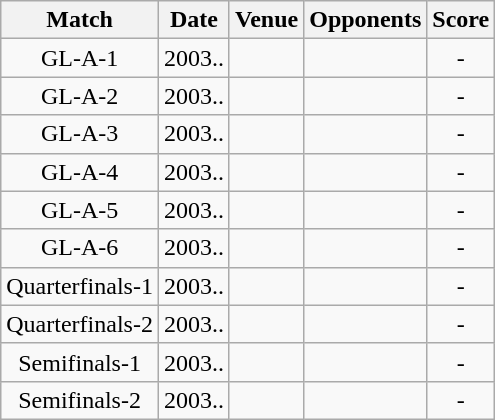<table class="wikitable" style="text-align:center;">
<tr>
<th>Match</th>
<th>Date</th>
<th>Venue</th>
<th>Opponents</th>
<th>Score</th>
</tr>
<tr>
<td>GL-A-1</td>
<td>2003..</td>
<td></td>
<td></td>
<td>-</td>
</tr>
<tr>
<td>GL-A-2</td>
<td>2003..</td>
<td></td>
<td></td>
<td>-</td>
</tr>
<tr>
<td>GL-A-3</td>
<td>2003..</td>
<td></td>
<td></td>
<td>-</td>
</tr>
<tr>
<td>GL-A-4</td>
<td>2003..</td>
<td></td>
<td></td>
<td>-</td>
</tr>
<tr>
<td>GL-A-5</td>
<td>2003..</td>
<td></td>
<td></td>
<td>-</td>
</tr>
<tr>
<td>GL-A-6</td>
<td>2003..</td>
<td></td>
<td></td>
<td>-</td>
</tr>
<tr>
<td>Quarterfinals-1</td>
<td>2003..</td>
<td></td>
<td></td>
<td>-</td>
</tr>
<tr>
<td>Quarterfinals-2</td>
<td>2003..</td>
<td></td>
<td></td>
<td>-</td>
</tr>
<tr>
<td>Semifinals-1</td>
<td>2003..</td>
<td></td>
<td></td>
<td>-</td>
</tr>
<tr>
<td>Semifinals-2</td>
<td>2003..</td>
<td></td>
<td></td>
<td>-</td>
</tr>
</table>
